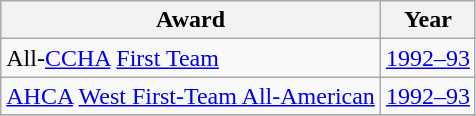<table class="wikitable">
<tr>
<th>Award</th>
<th>Year</th>
</tr>
<tr>
<td>All-<a href='#'>CCHA</a> <a href='#'>First Team</a></td>
<td><a href='#'>1992–93</a></td>
</tr>
<tr>
<td><a href='#'>AHCA</a> <a href='#'>West First-Team All-American</a></td>
<td><a href='#'>1992–93</a></td>
</tr>
<tr>
</tr>
</table>
